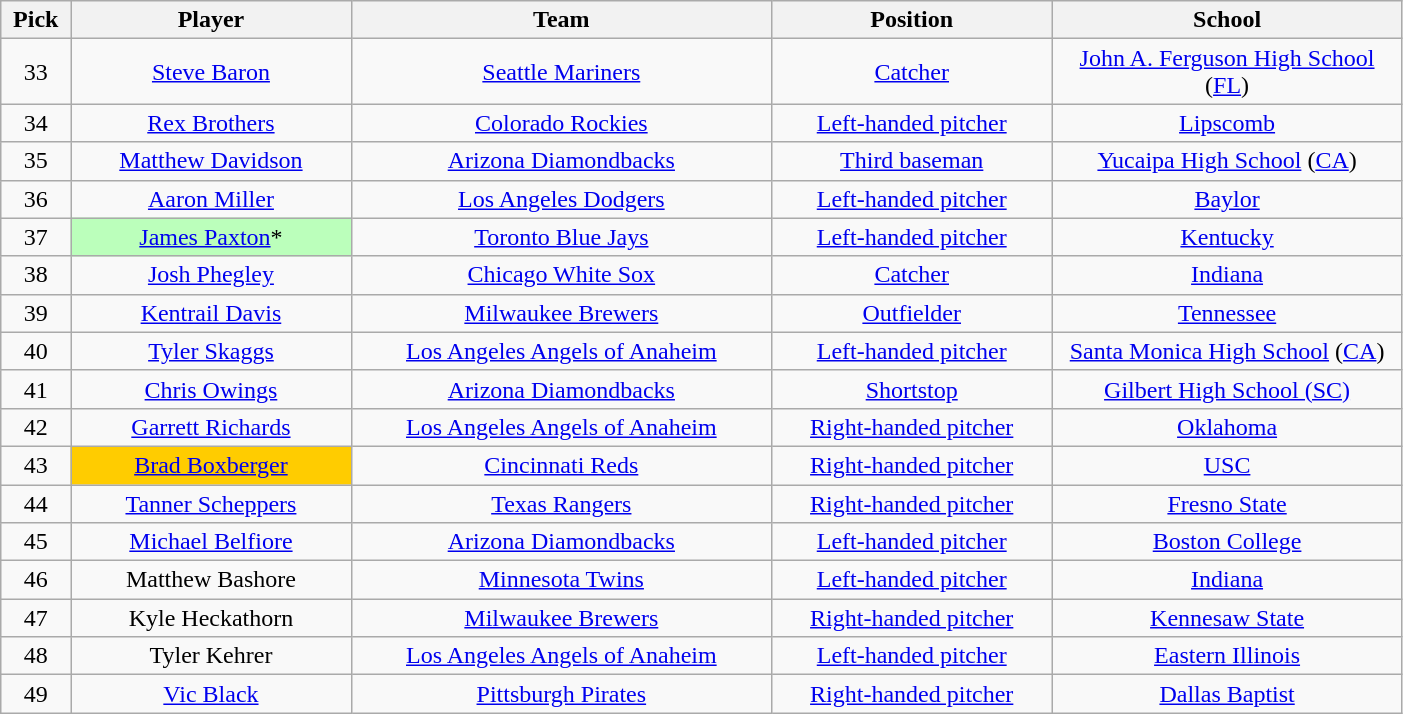<table class="wikitable sortable" style="text-align:center" width="74%">
<tr>
<th width="5%">Pick</th>
<th width="20%">Player</th>
<th width="30%">Team</th>
<th width="20%">Position</th>
<th width="25%">School</th>
</tr>
<tr>
<td>33</td>
<td><a href='#'>Steve Baron</a></td>
<td><a href='#'>Seattle Mariners</a> </td>
<td><a href='#'>Catcher</a></td>
<td><a href='#'>John A. Ferguson High School</a> (<a href='#'>FL</a>)</td>
</tr>
<tr>
<td>34</td>
<td><a href='#'>Rex Brothers</a></td>
<td><a href='#'>Colorado Rockies</a></td>
<td><a href='#'>Left-handed pitcher</a></td>
<td><a href='#'>Lipscomb</a></td>
</tr>
<tr>
<td>35</td>
<td><a href='#'>Matthew Davidson</a></td>
<td><a href='#'>Arizona Diamondbacks</a></td>
<td><a href='#'>Third baseman</a></td>
<td><a href='#'>Yucaipa High School</a> (<a href='#'>CA</a>)</td>
</tr>
<tr>
<td>36</td>
<td><a href='#'>Aaron Miller</a></td>
<td><a href='#'>Los Angeles Dodgers</a></td>
<td><a href='#'>Left-handed pitcher</a></td>
<td><a href='#'>Baylor</a></td>
</tr>
<tr>
<td>37</td>
<td *!scope="row" style="background:#bfb; text-align:center"><a href='#'>James Paxton</a>*</td>
<td><a href='#'>Toronto Blue Jays</a></td>
<td><a href='#'>Left-handed pitcher</a></td>
<td><a href='#'>Kentucky</a></td>
</tr>
<tr>
<td>38</td>
<td><a href='#'>Josh Phegley</a></td>
<td><a href='#'>Chicago White Sox</a></td>
<td><a href='#'>Catcher</a></td>
<td><a href='#'>Indiana</a></td>
</tr>
<tr>
<td>39</td>
<td><a href='#'>Kentrail Davis</a></td>
<td><a href='#'>Milwaukee Brewers</a></td>
<td><a href='#'>Outfielder</a></td>
<td><a href='#'>Tennessee</a></td>
</tr>
<tr>
<td>40</td>
<td><a href='#'>Tyler Skaggs</a></td>
<td><a href='#'>Los Angeles Angels of Anaheim</a></td>
<td><a href='#'>Left-handed pitcher</a></td>
<td><a href='#'>Santa Monica High School</a> (<a href='#'>CA</a>)</td>
</tr>
<tr>
<td>41</td>
<td><a href='#'>Chris Owings</a></td>
<td><a href='#'>Arizona Diamondbacks</a></td>
<td><a href='#'>Shortstop</a></td>
<td><a href='#'>Gilbert High School (SC)</a></td>
</tr>
<tr>
<td>42</td>
<td><a href='#'>Garrett Richards</a></td>
<td><a href='#'>Los Angeles Angels of Anaheim</a></td>
<td><a href='#'>Right-handed pitcher</a></td>
<td><a href='#'>Oklahoma</a></td>
</tr>
<tr>
<td>43</td>
<td bgcolor="#FFCC00"><a href='#'>Brad Boxberger</a></td>
<td><a href='#'>Cincinnati Reds</a></td>
<td><a href='#'>Right-handed pitcher</a></td>
<td><a href='#'>USC</a></td>
</tr>
<tr>
<td>44</td>
<td><a href='#'>Tanner Scheppers</a></td>
<td><a href='#'>Texas Rangers</a></td>
<td><a href='#'>Right-handed pitcher</a></td>
<td><a href='#'>Fresno State</a></td>
</tr>
<tr>
<td>45</td>
<td><a href='#'>Michael Belfiore</a></td>
<td><a href='#'>Arizona Diamondbacks</a></td>
<td><a href='#'>Left-handed pitcher</a></td>
<td><a href='#'>Boston College</a></td>
</tr>
<tr>
<td>46</td>
<td>Matthew Bashore</td>
<td><a href='#'>Minnesota Twins</a></td>
<td><a href='#'>Left-handed pitcher</a></td>
<td><a href='#'>Indiana</a></td>
</tr>
<tr>
<td>47</td>
<td>Kyle Heckathorn</td>
<td><a href='#'>Milwaukee Brewers</a></td>
<td><a href='#'>Right-handed pitcher</a></td>
<td><a href='#'>Kennesaw State</a></td>
</tr>
<tr>
<td>48</td>
<td>Tyler Kehrer</td>
<td><a href='#'>Los Angeles Angels of Anaheim</a></td>
<td><a href='#'>Left-handed pitcher</a></td>
<td><a href='#'>Eastern Illinois</a></td>
</tr>
<tr>
<td>49</td>
<td><a href='#'>Vic Black</a></td>
<td><a href='#'>Pittsburgh Pirates</a></td>
<td><a href='#'>Right-handed pitcher</a></td>
<td><a href='#'>Dallas Baptist</a></td>
</tr>
</table>
